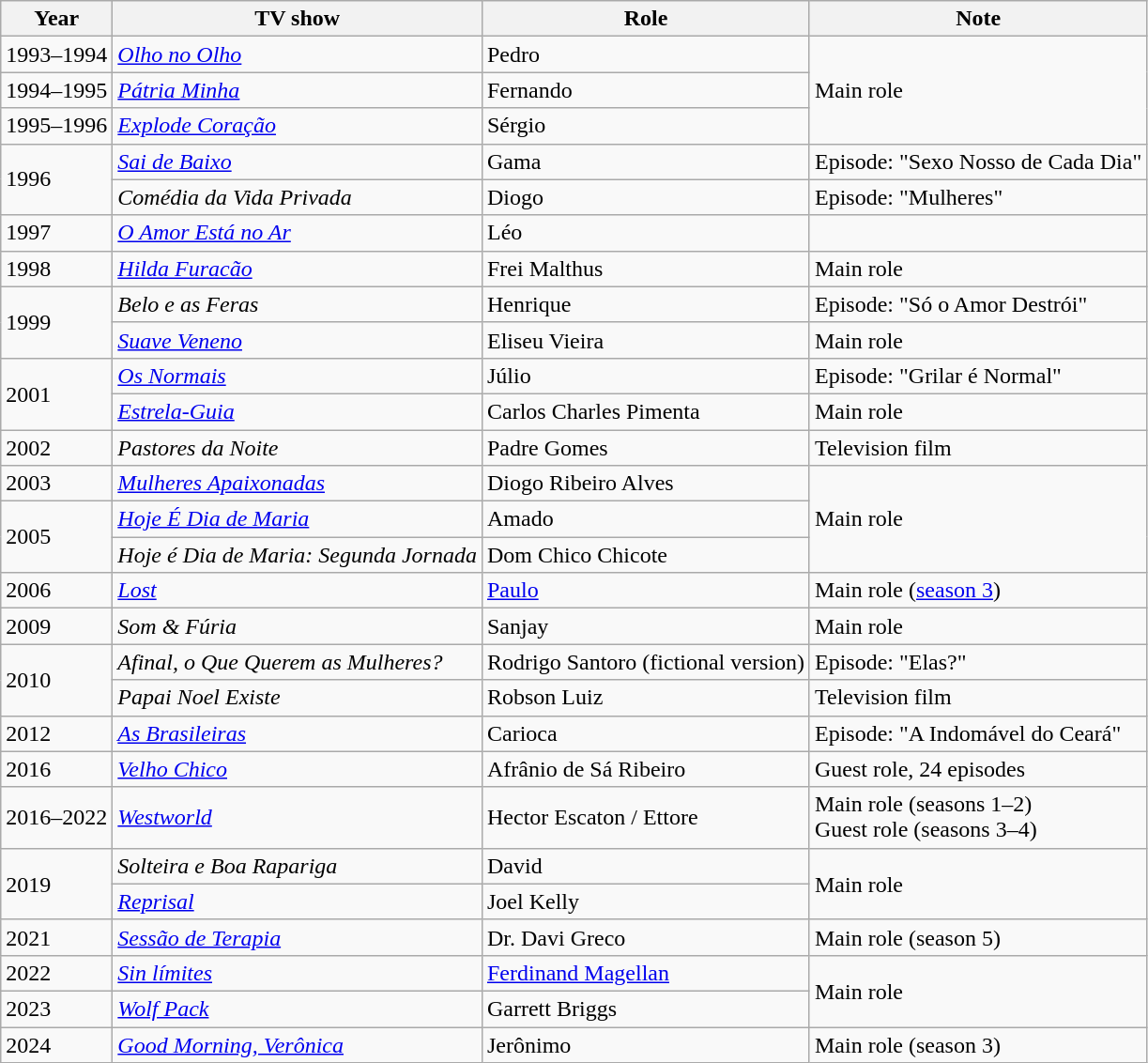<table class="wikitable sortable">
<tr>
<th>Year</th>
<th>TV show</th>
<th>Role</th>
<th>Note</th>
</tr>
<tr>
<td>1993–1994</td>
<td><em><a href='#'>Olho no Olho</a></em></td>
<td>Pedro</td>
<td rowspan="3">Main role</td>
</tr>
<tr>
<td>1994–1995</td>
<td><em><a href='#'>Pátria Minha</a></em></td>
<td>Fernando</td>
</tr>
<tr>
<td>1995–1996</td>
<td><em><a href='#'>Explode Coração</a></em></td>
<td>Sérgio</td>
</tr>
<tr>
<td rowspan="2">1996</td>
<td><em><a href='#'>Sai de Baixo</a></em></td>
<td>Gama</td>
<td>Episode: "Sexo Nosso de Cada Dia"</td>
</tr>
<tr>
<td><em>Comédia da Vida Privada</em></td>
<td>Diogo</td>
<td>Episode: "Mulheres"</td>
</tr>
<tr>
<td>1997</td>
<td><em><a href='#'>O Amor Está no Ar</a></em></td>
<td>Léo</td>
<td></td>
</tr>
<tr>
<td>1998</td>
<td><em><a href='#'>Hilda Furacão</a></em></td>
<td>Frei Malthus</td>
<td>Main role</td>
</tr>
<tr>
<td rowspan="2">1999</td>
<td><em>Belo e as Feras</em></td>
<td>Henrique</td>
<td>Episode: "Só o Amor Destrói"</td>
</tr>
<tr>
<td><em><a href='#'>Suave Veneno</a></em></td>
<td>Eliseu Vieira</td>
<td>Main role</td>
</tr>
<tr>
<td rowspan="2">2001</td>
<td><em><a href='#'>Os Normais</a></em></td>
<td>Júlio</td>
<td>Episode: "Grilar é Normal"</td>
</tr>
<tr>
<td><em><a href='#'>Estrela-Guia</a></em></td>
<td>Carlos Charles Pimenta</td>
<td>Main role</td>
</tr>
<tr>
<td>2002</td>
<td><em>Pastores da Noite</em></td>
<td>Padre Gomes</td>
<td>Television film</td>
</tr>
<tr>
<td>2003</td>
<td><em><a href='#'>Mulheres Apaixonadas</a></em></td>
<td>Diogo Ribeiro Alves</td>
<td rowspan="3">Main role</td>
</tr>
<tr>
<td rowspan="2">2005</td>
<td><em><a href='#'>Hoje É Dia de Maria</a></em></td>
<td>Amado</td>
</tr>
<tr>
<td><em>Hoje é Dia de Maria: Segunda Jornada</em></td>
<td>Dom Chico Chicote</td>
</tr>
<tr>
<td>2006</td>
<td><em><a href='#'>Lost</a></em></td>
<td><a href='#'>Paulo</a></td>
<td>Main role (<a href='#'>season 3</a>)</td>
</tr>
<tr>
<td>2009</td>
<td><em>Som & Fúria</em></td>
<td>Sanjay</td>
<td>Main role</td>
</tr>
<tr>
<td rowspan="2">2010</td>
<td><em>Afinal, o Que Querem as Mulheres?</em></td>
<td>Rodrigo Santoro (fictional version)</td>
<td>Episode: "Elas?"</td>
</tr>
<tr>
<td><em>Papai Noel Existe</em></td>
<td>Robson Luiz</td>
<td>Television film</td>
</tr>
<tr>
<td>2012</td>
<td><em><a href='#'>As Brasileiras</a></em></td>
<td>Carioca</td>
<td>Episode: "A Indomável do Ceará"</td>
</tr>
<tr>
<td>2016</td>
<td><em><a href='#'>Velho Chico</a></em></td>
<td>Afrânio de Sá Ribeiro</td>
<td>Guest role, 24 episodes</td>
</tr>
<tr>
<td>2016–2022</td>
<td><em><a href='#'>Westworld</a></em></td>
<td>Hector Escaton / Ettore</td>
<td>Main role (seasons 1–2)<br>Guest role (seasons 3–4)</td>
</tr>
<tr>
<td rowspan="2">2019</td>
<td><em>Solteira e Boa Rapariga</em></td>
<td>David</td>
<td rowspan="2">Main role</td>
</tr>
<tr>
<td><em><a href='#'>Reprisal</a></em></td>
<td>Joel Kelly</td>
</tr>
<tr>
<td>2021</td>
<td><em><a href='#'>Sessão de Terapia</a></em></td>
<td>Dr. Davi Greco</td>
<td>Main role (season 5)</td>
</tr>
<tr>
<td>2022</td>
<td><em><a href='#'>Sin límites</a></em></td>
<td><a href='#'>Ferdinand Magellan</a></td>
<td rowspan="2">Main role</td>
</tr>
<tr>
<td>2023</td>
<td><em><a href='#'>Wolf Pack</a></em></td>
<td>Garrett Briggs</td>
</tr>
<tr>
<td>2024</td>
<td><em><a href='#'>Good Morning, Verônica</a></em></td>
<td>Jerônimo</td>
<td>Main role (season 3)</td>
</tr>
</table>
